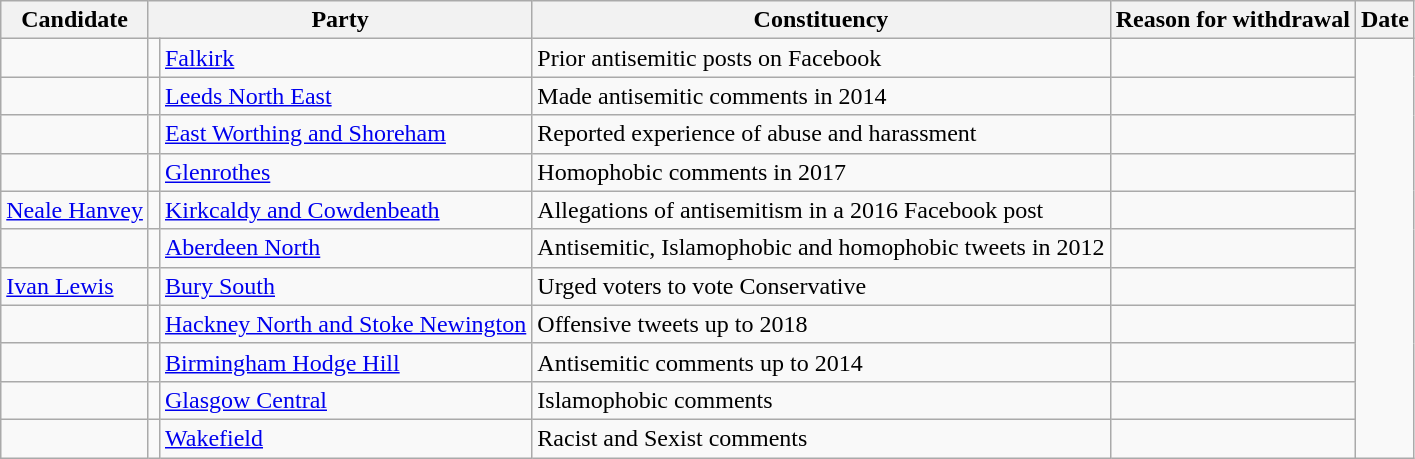<table class="wikitable sortable">
<tr>
<th>Candidate</th>
<th colspan="2">Party</th>
<th>Constituency</th>
<th>Reason for withdrawal</th>
<th>Date</th>
</tr>
<tr>
<td></td>
<td></td>
<td><a href='#'>Falkirk</a></td>
<td>Prior antisemitic posts on Facebook</td>
<td></td>
</tr>
<tr>
<td></td>
<td></td>
<td><a href='#'>Leeds North East</a></td>
<td>Made antisemitic comments in 2014</td>
<td></td>
</tr>
<tr>
<td></td>
<td></td>
<td><a href='#'>East Worthing and Shoreham</a></td>
<td>Reported experience of abuse and harassment</td>
<td></td>
</tr>
<tr>
<td></td>
<td></td>
<td><a href='#'>Glenrothes</a></td>
<td>Homophobic comments in 2017</td>
<td></td>
</tr>
<tr>
<td><a href='#'>Neale Hanvey</a></td>
<td></td>
<td><a href='#'>Kirkcaldy and Cowdenbeath</a></td>
<td>Allegations of antisemitism in a 2016 Facebook post</td>
<td></td>
</tr>
<tr>
<td></td>
<td></td>
<td><a href='#'>Aberdeen North</a></td>
<td>Antisemitic, Islamophobic and homophobic tweets in 2012</td>
<td></td>
</tr>
<tr>
<td><a href='#'>Ivan Lewis</a></td>
<td></td>
<td><a href='#'>Bury South</a></td>
<td>Urged voters to vote Conservative</td>
<td></td>
</tr>
<tr>
<td></td>
<td></td>
<td><a href='#'>Hackney North and Stoke Newington</a></td>
<td>Offensive tweets up to 2018</td>
<td></td>
</tr>
<tr>
<td></td>
<td></td>
<td><a href='#'>Birmingham Hodge Hill</a></td>
<td>Antisemitic comments up to 2014</td>
<td></td>
</tr>
<tr>
<td></td>
<td></td>
<td><a href='#'>Glasgow Central</a></td>
<td>Islamophobic comments</td>
<td></td>
</tr>
<tr>
<td></td>
<td></td>
<td><a href='#'>Wakefield</a></td>
<td>Racist and Sexist comments</td>
<td></td>
</tr>
</table>
